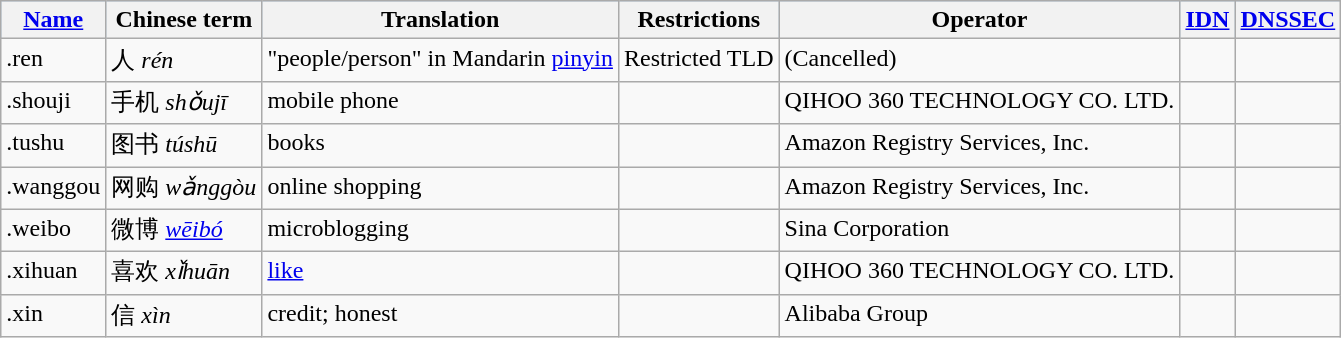<table class="wikitable sortable">
<tr style="background:#a0d0ff;">
<th><a href='#'>Name</a></th>
<th>Chinese term</th>
<th>Translation</th>
<th class="unsortable">Restrictions</th>
<th>Operator</th>
<th><a href='#'>IDN</a></th>
<th><a href='#'>DNSSEC</a></th>
</tr>
<tr valign="top">
<td>.ren</td>
<td>人 <em>rén</em></td>
<td>"people/person" in Mandarin <a href='#'>pinyin</a></td>
<td>Restricted TLD</td>
<td>(Cancelled)</td>
<td></td>
<td></td>
</tr>
<tr valign=top>
<td>.shouji</td>
<td>手机 <em>shǒujī</em></td>
<td>mobile phone</td>
<td></td>
<td>QIHOO 360 TECHNOLOGY CO. LTD.</td>
<td></td>
<td></td>
</tr>
<tr valign=top>
<td>.tushu</td>
<td>图书 <em>túshū</em></td>
<td>books</td>
<td></td>
<td>Amazon Registry Services, Inc.</td>
<td></td>
<td></td>
</tr>
<tr valign=top>
<td>.wanggou</td>
<td>网购 <em>wǎnggòu</em></td>
<td>online shopping</td>
<td></td>
<td>Amazon Registry Services, Inc.</td>
<td></td>
<td></td>
</tr>
<tr valign=top>
<td>.weibo</td>
<td>微博 <em><a href='#'>wēibó</a></em></td>
<td>microblogging</td>
<td></td>
<td>Sina Corporation</td>
<td></td>
<td></td>
</tr>
<tr valign=top>
<td>.xihuan</td>
<td>喜欢 <em>xǐhuān</em></td>
<td><a href='#'>like</a></td>
<td></td>
<td>QIHOO 360 TECHNOLOGY CO. LTD.</td>
<td></td>
<td></td>
</tr>
<tr valign=top>
<td>.xin</td>
<td>信 <em>xìn</em></td>
<td>credit; honest</td>
<td></td>
<td>Alibaba Group</td>
<td></td>
<td></td>
</tr>
</table>
